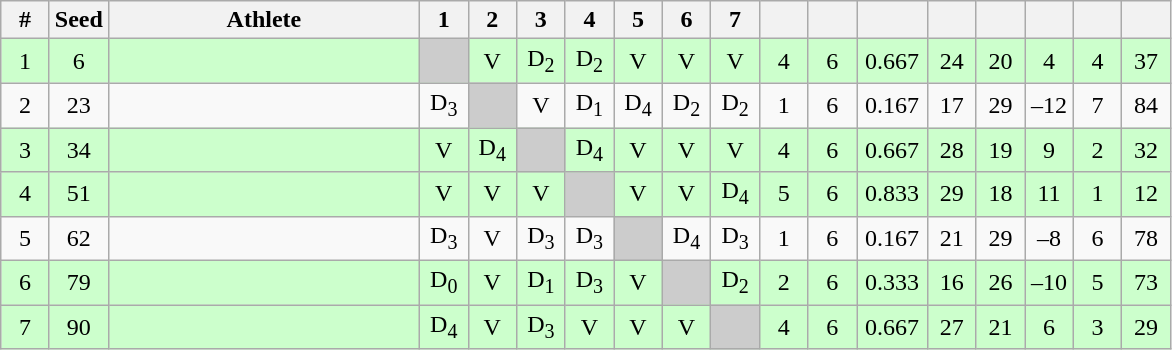<table class="wikitable" style="text-align:center">
<tr>
<th width="25">#</th>
<th width="25">Seed</th>
<th width="200">Athlete</th>
<th width="25">1</th>
<th width="25">2</th>
<th width="25">3</th>
<th width="25">4</th>
<th width="25">5</th>
<th width="25">6</th>
<th width="25">7</th>
<th width="25"></th>
<th width="25"></th>
<th width="40"></th>
<th width="25"></th>
<th width="25"></th>
<th width="25"></th>
<th width="25"></th>
<th width="25"></th>
</tr>
<tr bgcolor="ccffcc">
<td>1</td>
<td>6</td>
<td align=left></td>
<td bgcolor="#cccccc"></td>
<td>V</td>
<td>D<sub>2</sub></td>
<td>D<sub>2</sub></td>
<td>V</td>
<td>V</td>
<td>V</td>
<td>4</td>
<td>6</td>
<td>0.667</td>
<td>24</td>
<td>20</td>
<td>4</td>
<td>4</td>
<td>37</td>
</tr>
<tr>
<td>2</td>
<td>23</td>
<td align=left></td>
<td>D<sub>3</sub></td>
<td bgcolor="#cccccc"></td>
<td>V</td>
<td>D<sub>1</sub></td>
<td>D<sub>4</sub></td>
<td>D<sub>2</sub></td>
<td>D<sub>2</sub></td>
<td>1</td>
<td>6</td>
<td>0.167</td>
<td>17</td>
<td>29</td>
<td>–12</td>
<td>7</td>
<td>84</td>
</tr>
<tr bgcolor="ccffcc">
<td>3</td>
<td>34</td>
<td align=left></td>
<td>V</td>
<td>D<sub>4</sub></td>
<td bgcolor="#cccccc"></td>
<td>D<sub>4</sub></td>
<td>V</td>
<td>V</td>
<td>V</td>
<td>4</td>
<td>6</td>
<td>0.667</td>
<td>28</td>
<td>19</td>
<td>9</td>
<td>2</td>
<td>32</td>
</tr>
<tr bgcolor="ccffcc">
<td>4</td>
<td>51</td>
<td align=left></td>
<td>V</td>
<td>V</td>
<td>V</td>
<td bgcolor="#cccccc"></td>
<td>V</td>
<td>V</td>
<td>D<sub>4</sub></td>
<td>5</td>
<td>6</td>
<td>0.833</td>
<td>29</td>
<td>18</td>
<td>11</td>
<td>1</td>
<td>12</td>
</tr>
<tr>
<td>5</td>
<td>62</td>
<td align=left></td>
<td>D<sub>3</sub></td>
<td>V</td>
<td>D<sub>3</sub></td>
<td>D<sub>3</sub></td>
<td bgcolor="#cccccc"></td>
<td>D<sub>4</sub></td>
<td>D<sub>3</sub></td>
<td>1</td>
<td>6</td>
<td>0.167</td>
<td>21</td>
<td>29</td>
<td>–8</td>
<td>6</td>
<td>78</td>
</tr>
<tr bgcolor="ccffcc">
<td>6</td>
<td>79</td>
<td align=left></td>
<td>D<sub>0</sub></td>
<td>V</td>
<td>D<sub>1</sub></td>
<td>D<sub>3</sub></td>
<td>V</td>
<td bgcolor="#cccccc"></td>
<td>D<sub>2</sub></td>
<td>2</td>
<td>6</td>
<td>0.333</td>
<td>16</td>
<td>26</td>
<td>–10</td>
<td>5</td>
<td>73</td>
</tr>
<tr bgcolor="ccffcc">
<td>7</td>
<td>90</td>
<td align=left></td>
<td>D<sub>4</sub></td>
<td>V</td>
<td>D<sub>3</sub></td>
<td>V</td>
<td>V</td>
<td>V</td>
<td bgcolor="#cccccc"></td>
<td>4</td>
<td>6</td>
<td>0.667</td>
<td>27</td>
<td>21</td>
<td>6</td>
<td>3</td>
<td>29</td>
</tr>
</table>
